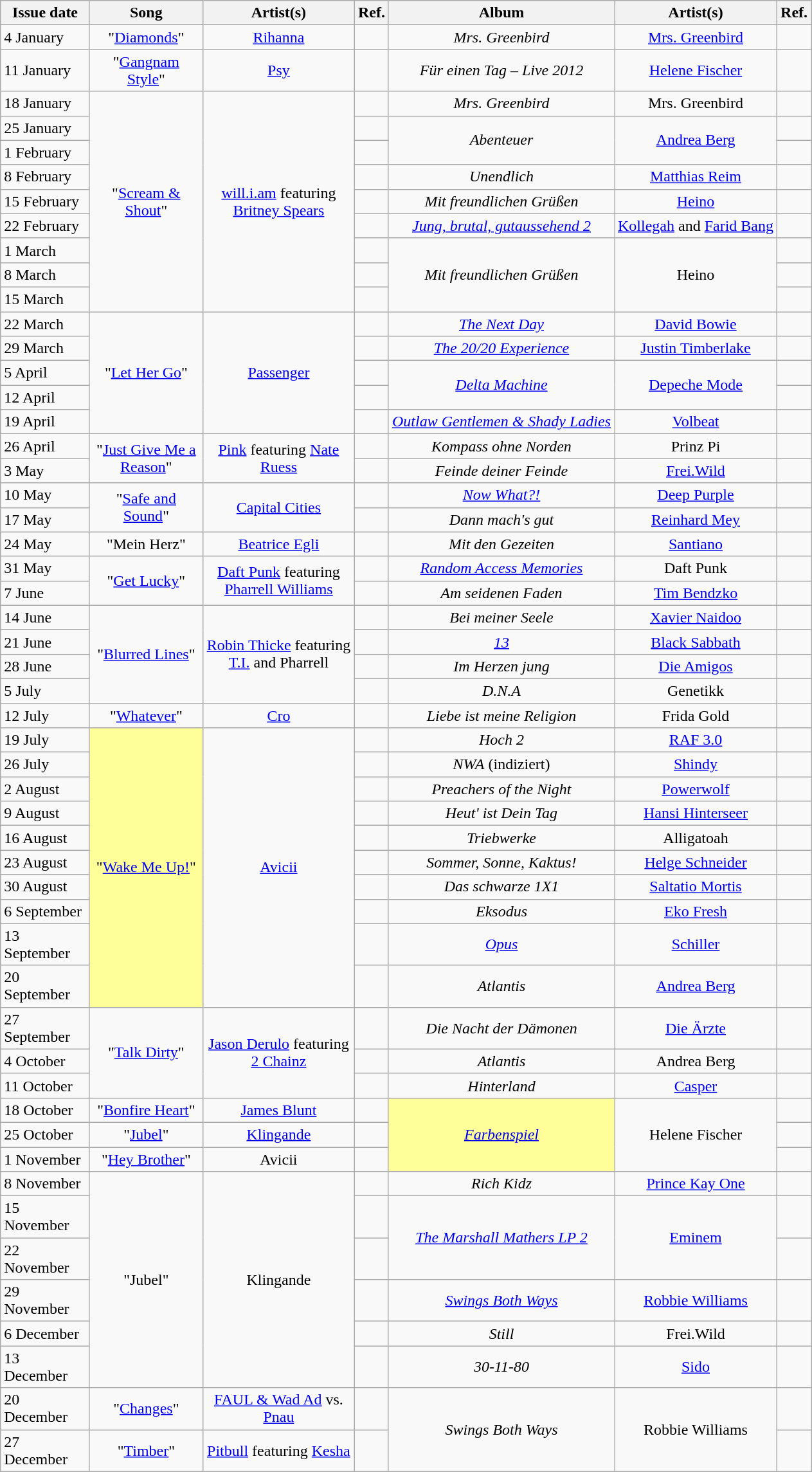<table class="wikitable">
<tr>
<th width="85">Issue date</th>
<th style="width:110px;">Song</th>
<th style="width:150px;">Artist(s)</th>
<th>Ref.</th>
<th>Album</th>
<th>Artist(s)</th>
<th>Ref.</th>
</tr>
<tr>
<td>4 January</td>
<td style="text-align:center;">"<a href='#'>Diamonds</a>"</td>
<td style="text-align:center;"><a href='#'>Rihanna</a></td>
<td style="text-align:center;"></td>
<td style="text-align:center;"><em>Mrs. Greenbird</em></td>
<td style="text-align:center;"><a href='#'>Mrs. Greenbird</a></td>
<td style="text-align:center;"></td>
</tr>
<tr>
<td>11 January</td>
<td style="text-align:center;">"<a href='#'>Gangnam Style</a>"</td>
<td style="text-align:center;"><a href='#'>Psy</a></td>
<td style="text-align:center;"></td>
<td style="text-align:center;"><em>Für einen Tag – Live 2012</em></td>
<td style="text-align:center;"><a href='#'>Helene Fischer</a></td>
<td style="text-align:center;"></td>
</tr>
<tr>
<td>18 January</td>
<td style="text-align:center;" rowspan="9">"<a href='#'>Scream & Shout</a>"</td>
<td style="text-align:center;" rowspan="9"><a href='#'>will.i.am</a> featuring <a href='#'>Britney Spears</a></td>
<td style="text-align:center;"></td>
<td style="text-align:center;"><em>Mrs. Greenbird</em></td>
<td style="text-align:center;">Mrs. Greenbird</td>
<td style="text-align:center;"></td>
</tr>
<tr>
<td>25 January</td>
<td style="text-align:center;"></td>
<td style="text-align:center;" rowspan="2"><em>Abenteuer</em></td>
<td style="text-align:center;" rowspan="2"><a href='#'>Andrea Berg</a></td>
<td style="text-align:center;"></td>
</tr>
<tr>
<td>1 February</td>
<td style="text-align:center;"></td>
<td style="text-align:center;"></td>
</tr>
<tr>
<td>8 February</td>
<td style="text-align:center;"></td>
<td style="text-align:center;"><em>Unendlich</em></td>
<td style="text-align:center;"><a href='#'>Matthias Reim</a></td>
<td style="text-align:center;"></td>
</tr>
<tr>
<td>15 February</td>
<td style="text-align:center;"></td>
<td style="text-align:center;"><em>Mit freundlichen Grüßen</em></td>
<td style="text-align:center;"><a href='#'>Heino</a></td>
<td style="text-align:center;"></td>
</tr>
<tr>
<td>22 February</td>
<td style="text-align:center;"></td>
<td style="text-align:center;"><em><a href='#'>Jung, brutal, gutaussehend 2</a></em></td>
<td style="text-align:center;"><a href='#'>Kollegah</a> and <a href='#'>Farid Bang</a></td>
<td style="text-align:center;"></td>
</tr>
<tr>
<td>1 March</td>
<td style="text-align:center;"></td>
<td style="text-align:center;" rowspan="3"><em>Mit freundlichen Grüßen</em></td>
<td style="text-align:center;" rowspan="3">Heino</td>
<td style="text-align:center;"></td>
</tr>
<tr>
<td>8 March</td>
<td style="text-align:center;"></td>
<td style="text-align:center;"></td>
</tr>
<tr>
<td>15 March</td>
<td style="text-align:center;"></td>
<td style="text-align:center;"></td>
</tr>
<tr>
<td>22 March</td>
<td style="text-align:center;" rowspan="5">"<a href='#'>Let Her Go</a>"</td>
<td style="text-align:center;" rowspan="5"><a href='#'>Passenger</a></td>
<td style="text-align:center;"></td>
<td style="text-align:center;"><em><a href='#'>The Next Day</a></em></td>
<td style="text-align:center;"><a href='#'>David Bowie</a></td>
<td style="text-align:center;"></td>
</tr>
<tr>
<td>29 March</td>
<td style="text-align:center;"></td>
<td style="text-align:center;"><em><a href='#'>The 20/20 Experience</a></em></td>
<td style="text-align:center;"><a href='#'>Justin Timberlake</a></td>
<td style="text-align:center;"></td>
</tr>
<tr>
<td>5 April</td>
<td style="text-align:center;"></td>
<td style="text-align:center;" rowspan="2"><em><a href='#'>Delta Machine</a></em></td>
<td style="text-align:center;" rowspan="2"><a href='#'>Depeche Mode</a></td>
<td style="text-align:center;"></td>
</tr>
<tr>
<td>12 April</td>
<td style="text-align:center;"></td>
<td style="text-align:center;"></td>
</tr>
<tr>
<td>19 April</td>
<td style="text-align:center;"></td>
<td style="text-align:center;"><em><a href='#'>Outlaw Gentlemen & Shady Ladies</a></em></td>
<td style="text-align:center;"><a href='#'>Volbeat</a></td>
<td style="text-align:center;"></td>
</tr>
<tr>
<td>26 April</td>
<td style="text-align:center;" rowspan="2">"<a href='#'>Just Give Me a Reason</a>"</td>
<td style="text-align:center;" rowspan="2"><a href='#'>Pink</a> featuring <a href='#'>Nate Ruess</a></td>
<td style="text-align:center;"></td>
<td style="text-align:center;"><em>Kompass ohne Norden</em></td>
<td style="text-align:center;">Prinz Pi</td>
<td style="text-align:center;"></td>
</tr>
<tr>
<td>3 May</td>
<td style="text-align:center;"></td>
<td style="text-align:center;"><em>Feinde deiner Feinde</em></td>
<td style="text-align:center;"><a href='#'>Frei.Wild</a></td>
<td style="text-align:center;"></td>
</tr>
<tr>
<td>10 May</td>
<td style="text-align:center;" rowspan="2">"<a href='#'>Safe and Sound</a>"</td>
<td style="text-align:center;" rowspan="2"><a href='#'>Capital Cities</a></td>
<td style="text-align:center;"></td>
<td style="text-align:center;"><em><a href='#'>Now What?!</a></em></td>
<td style="text-align:center;"><a href='#'>Deep Purple</a></td>
<td style="text-align:center;"></td>
</tr>
<tr>
<td>17 May</td>
<td style="text-align:center;"></td>
<td style="text-align:center;"><em>Dann mach's gut</em></td>
<td style="text-align:center;"><a href='#'>Reinhard Mey</a></td>
<td style="text-align:center;"></td>
</tr>
<tr>
<td>24 May</td>
<td style="text-align:center;">"Mein Herz"</td>
<td style="text-align:center;"><a href='#'>Beatrice Egli</a></td>
<td style="text-align:center;"></td>
<td style="text-align:center;"><em>Mit den Gezeiten</em></td>
<td style="text-align:center;"><a href='#'>Santiano</a></td>
<td style="text-align:center;"></td>
</tr>
<tr>
<td>31 May</td>
<td style="text-align:center;" rowspan="2">"<a href='#'>Get Lucky</a>"</td>
<td style="text-align:center;" rowspan="2"><a href='#'>Daft Punk</a> featuring <a href='#'>Pharrell Williams</a></td>
<td style="text-align:center;"></td>
<td style="text-align:center;"><em><a href='#'>Random Access Memories</a></em></td>
<td style="text-align:center;">Daft Punk</td>
<td style="text-align:center;"></td>
</tr>
<tr>
<td>7 June</td>
<td style="text-align:center;"></td>
<td style="text-align:center;"><em>Am seidenen Faden</em></td>
<td style="text-align:center;"><a href='#'>Tim Bendzko</a></td>
<td style="text-align:center;"></td>
</tr>
<tr>
<td>14 June</td>
<td style="text-align:center;" rowspan="4">"<a href='#'>Blurred Lines</a>"</td>
<td style="text-align:center;" rowspan="4"><a href='#'>Robin Thicke</a> featuring <a href='#'>T.I.</a> and Pharrell</td>
<td style="text-align:center;"></td>
<td style="text-align:center;"><em>Bei meiner Seele</em></td>
<td style="text-align:center;"><a href='#'>Xavier Naidoo</a></td>
<td style="text-align:center;"></td>
</tr>
<tr>
<td>21 June</td>
<td style="text-align:center;"></td>
<td style="text-align:center;"><em><a href='#'>13</a></em></td>
<td style="text-align:center;"><a href='#'>Black Sabbath</a></td>
<td style="text-align:center;"></td>
</tr>
<tr>
<td>28 June</td>
<td style="text-align:center;"></td>
<td style="text-align:center;"><em>Im Herzen jung</em></td>
<td style="text-align:center;"><a href='#'>Die Amigos</a></td>
<td style="text-align:center;"></td>
</tr>
<tr>
<td>5 July</td>
<td style="text-align:center;"></td>
<td style="text-align:center;"><em>D.N.A</em></td>
<td style="text-align:center;">Genetikk</td>
<td style="text-align:center;"></td>
</tr>
<tr>
<td>12 July</td>
<td style="text-align:center;">"<a href='#'>Whatever</a>"</td>
<td style="text-align:center;"><a href='#'>Cro</a></td>
<td style="text-align:center;"></td>
<td style="text-align:center;"><em>Liebe ist meine Religion</em></td>
<td style="text-align:center;">Frida Gold</td>
<td style="text-align:center;"></td>
</tr>
<tr>
<td>19 July</td>
<td bgcolor=#FFFF99 style="text-align:center;" rowspan="10">"<a href='#'>Wake Me Up!</a>"</td>
<td style="text-align:center;" rowspan="10"><a href='#'>Avicii</a></td>
<td style="text-align:center;"></td>
<td style="text-align:center;"><em>Hoch 2</em></td>
<td style="text-align:center;"><a href='#'>RAF 3.0</a></td>
<td style="text-align:center;"></td>
</tr>
<tr>
<td>26 July</td>
<td style="text-align:center;"></td>
<td style="text-align:center;"><em>NWA</em> (indiziert)</td>
<td style="text-align:center;"><a href='#'>Shindy</a></td>
<td style="text-align:center;"></td>
</tr>
<tr>
<td>2 August</td>
<td style="text-align:center;"></td>
<td style="text-align:center;"><em>Preachers of the Night</em></td>
<td style="text-align:center;"><a href='#'>Powerwolf</a></td>
<td style="text-align:center;"></td>
</tr>
<tr>
<td>9 August</td>
<td style="text-align:center;"></td>
<td style="text-align:center;"><em>Heut' ist Dein Tag</em></td>
<td style="text-align:center;"><a href='#'>Hansi Hinterseer</a></td>
<td style="text-align:center;"></td>
</tr>
<tr>
<td>16 August</td>
<td style="text-align:center;"></td>
<td style="text-align:center;"><em>Triebwerke</em></td>
<td style="text-align:center;">Alligatoah</td>
<td style="text-align:center;"></td>
</tr>
<tr>
<td>23 August</td>
<td style="text-align:center;"></td>
<td style="text-align:center;"><em>Sommer, Sonne, Kaktus!</em></td>
<td style="text-align:center;"><a href='#'>Helge Schneider</a></td>
<td style="text-align:center;"></td>
</tr>
<tr>
<td>30 August</td>
<td style="text-align:center;"></td>
<td style="text-align:center;"><em>Das schwarze 1X1</em></td>
<td style="text-align:center;"><a href='#'>Saltatio Mortis</a></td>
<td style="text-align:center;"></td>
</tr>
<tr>
<td>6 September</td>
<td style="text-align:center;"></td>
<td style="text-align:center;"><em>Eksodus</em></td>
<td style="text-align:center;"><a href='#'>Eko Fresh</a></td>
<td style="text-align:center;"></td>
</tr>
<tr>
<td>13 September</td>
<td style="text-align:center;"></td>
<td style="text-align:center;"><em><a href='#'>Opus</a></em></td>
<td style="text-align:center;"><a href='#'>Schiller</a></td>
<td style="text-align:center;"></td>
</tr>
<tr>
<td>20 September</td>
<td style="text-align:center;"></td>
<td style="text-align:center;"><em>Atlantis</em></td>
<td style="text-align:center;"><a href='#'>Andrea Berg</a></td>
<td style="text-align:center;"></td>
</tr>
<tr>
<td>27 September</td>
<td style="text-align:center;" rowspan="3">"<a href='#'>Talk Dirty</a>"</td>
<td style="text-align:center;" rowspan="3"><a href='#'>Jason Derulo</a> featuring <a href='#'>2 Chainz</a></td>
<td style="text-align:center;"></td>
<td style="text-align:center;"><em>Die Nacht der Dämonen</em></td>
<td style="text-align:center;"><a href='#'>Die Ärzte</a></td>
<td style="text-align:center;"></td>
</tr>
<tr>
<td>4 October</td>
<td style="text-align:center;"></td>
<td style="text-align:center;"><em>Atlantis</em></td>
<td style="text-align:center;">Andrea Berg</td>
<td style="text-align:center;"></td>
</tr>
<tr>
<td>11 October</td>
<td style="text-align:center;"></td>
<td style="text-align:center;"><em>Hinterland</em></td>
<td style="text-align:center;"><a href='#'>Casper</a></td>
<td style="text-align:center;"></td>
</tr>
<tr>
<td>18 October</td>
<td style="text-align:center;">"<a href='#'>Bonfire Heart</a>"</td>
<td style="text-align:center;"><a href='#'>James Blunt</a></td>
<td style="text-align:center;"></td>
<td bgcolor=#FFFF99 style="text-align:center;" rowspan="3"><em><a href='#'>Farbenspiel</a></em> </td>
<td style="text-align:center;" rowspan="3">Helene Fischer</td>
<td style="text-align:center;"></td>
</tr>
<tr>
<td>25 October</td>
<td style="text-align:center;">"<a href='#'>Jubel</a>"</td>
<td style="text-align:center;"><a href='#'>Klingande</a></td>
<td style="text-align:center;"></td>
<td style="text-align:center;"></td>
</tr>
<tr>
<td>1 November</td>
<td style="text-align:center;">"<a href='#'>Hey Brother</a>"</td>
<td style="text-align:center;">Avicii</td>
<td style="text-align:center;"></td>
<td style="text-align:center;"></td>
</tr>
<tr>
<td>8 November</td>
<td style="text-align:center;" rowspan="6">"Jubel"</td>
<td style="text-align:center;" rowspan="6">Klingande</td>
<td style="text-align:center;"></td>
<td style="text-align:center;"><em>Rich Kidz</em></td>
<td style="text-align:center;"><a href='#'>Prince Kay One</a></td>
<td style="text-align:center;"></td>
</tr>
<tr>
<td>15 November</td>
<td style="text-align:center;"></td>
<td style="text-align:center;" rowspan="2"><em><a href='#'>The Marshall Mathers LP 2</a></em></td>
<td style="text-align:center;" rowspan="2"><a href='#'>Eminem</a></td>
<td style="text-align:center;"></td>
</tr>
<tr>
<td>22 November</td>
<td style="text-align:center;"></td>
<td style="text-align:center;"></td>
</tr>
<tr>
<td>29 November</td>
<td style="text-align:center;"></td>
<td style="text-align:center;"><em><a href='#'>Swings Both Ways</a></em></td>
<td style="text-align:center;"><a href='#'>Robbie Williams</a></td>
<td style="text-align:center;"></td>
</tr>
<tr>
<td>6 December</td>
<td style="text-align:center;"></td>
<td style="text-align:center;"><em>Still</em></td>
<td style="text-align:center;">Frei.Wild</td>
<td style="text-align:center;"></td>
</tr>
<tr>
<td>13 December</td>
<td style="text-align:center;"></td>
<td style="text-align:center;"><em>30-11-80</em></td>
<td style="text-align:center;"><a href='#'>Sido</a></td>
<td style="text-align:center;"></td>
</tr>
<tr>
<td>20 December</td>
<td style="text-align:center;">"<a href='#'>Changes</a>"</td>
<td style="text-align:center;"><a href='#'>FAUL & Wad Ad</a> vs. <a href='#'>Pnau</a></td>
<td style="text-align:center;"></td>
<td style="text-align:center;" rowspan="2"><em>Swings Both Ways</em></td>
<td style="text-align:center;" rowspan="2">Robbie Williams</td>
<td style="text-align:center;"></td>
</tr>
<tr>
<td>27 December</td>
<td style="text-align:center;">"<a href='#'>Timber</a>"</td>
<td style="text-align:center;"><a href='#'>Pitbull</a> featuring <a href='#'>Kesha</a></td>
<td style="text-align:center;"></td>
<td style="text-align:center;"></td>
</tr>
</table>
